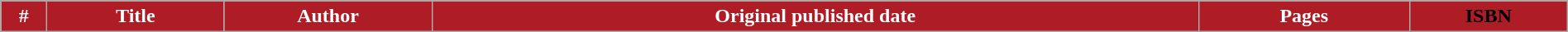<table class="wikitable" style="width:100%;">
<tr>
<th style="width:30px; background:#AE1C26; color:#fff;">#</th>
<th style="background:#AE1C26;color:#fff;">Title</th>
<th style="width:160px; background:#AE1C26; color:#fff;">Author</th>
<th style="background:#AE1C26;color:#fff;">Original published date</th>
<th style="background:#AE1C26;color:#fff;">Pages</th>
<th style="width:120px; background:#AE1C26;"><span>ISBN</span><br>
</th>
</tr>
</table>
